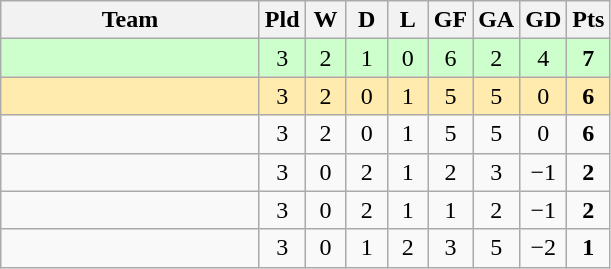<table class="wikitable" style="text-align:center">
<tr>
<th width=165>Team</th>
<th width=20>Pld</th>
<th width=20>W</th>
<th width=20>D</th>
<th width=20>L</th>
<th width=20>GF</th>
<th width=20>GA</th>
<th width=20>GD</th>
<th width=20>Pts</th>
</tr>
<tr bgcolor="#ccffcc">
<td align="left"></td>
<td>3</td>
<td>2</td>
<td>1</td>
<td>0</td>
<td>6</td>
<td>2</td>
<td>4</td>
<td><strong>7</strong></td>
</tr>
<tr bgcolor="#ffebad">
<td align="left"></td>
<td>3</td>
<td>2</td>
<td>0</td>
<td>1</td>
<td>5</td>
<td>5</td>
<td>0</td>
<td><strong>6</strong></td>
</tr>
<tr>
<td align="left"></td>
<td>3</td>
<td>2</td>
<td>0</td>
<td>1</td>
<td>5</td>
<td>5</td>
<td>0</td>
<td><strong>6</strong></td>
</tr>
<tr>
<td align="left"></td>
<td>3</td>
<td>0</td>
<td>2</td>
<td>1</td>
<td>2</td>
<td>3</td>
<td>−1</td>
<td><strong>2</strong></td>
</tr>
<tr>
<td align="left"></td>
<td>3</td>
<td>0</td>
<td>2</td>
<td>1</td>
<td>1</td>
<td>2</td>
<td>−1</td>
<td><strong>2</strong></td>
</tr>
<tr>
<td align="left"></td>
<td>3</td>
<td>0</td>
<td>1</td>
<td>2</td>
<td>3</td>
<td>5</td>
<td>−2</td>
<td><strong>1</strong></td>
</tr>
</table>
